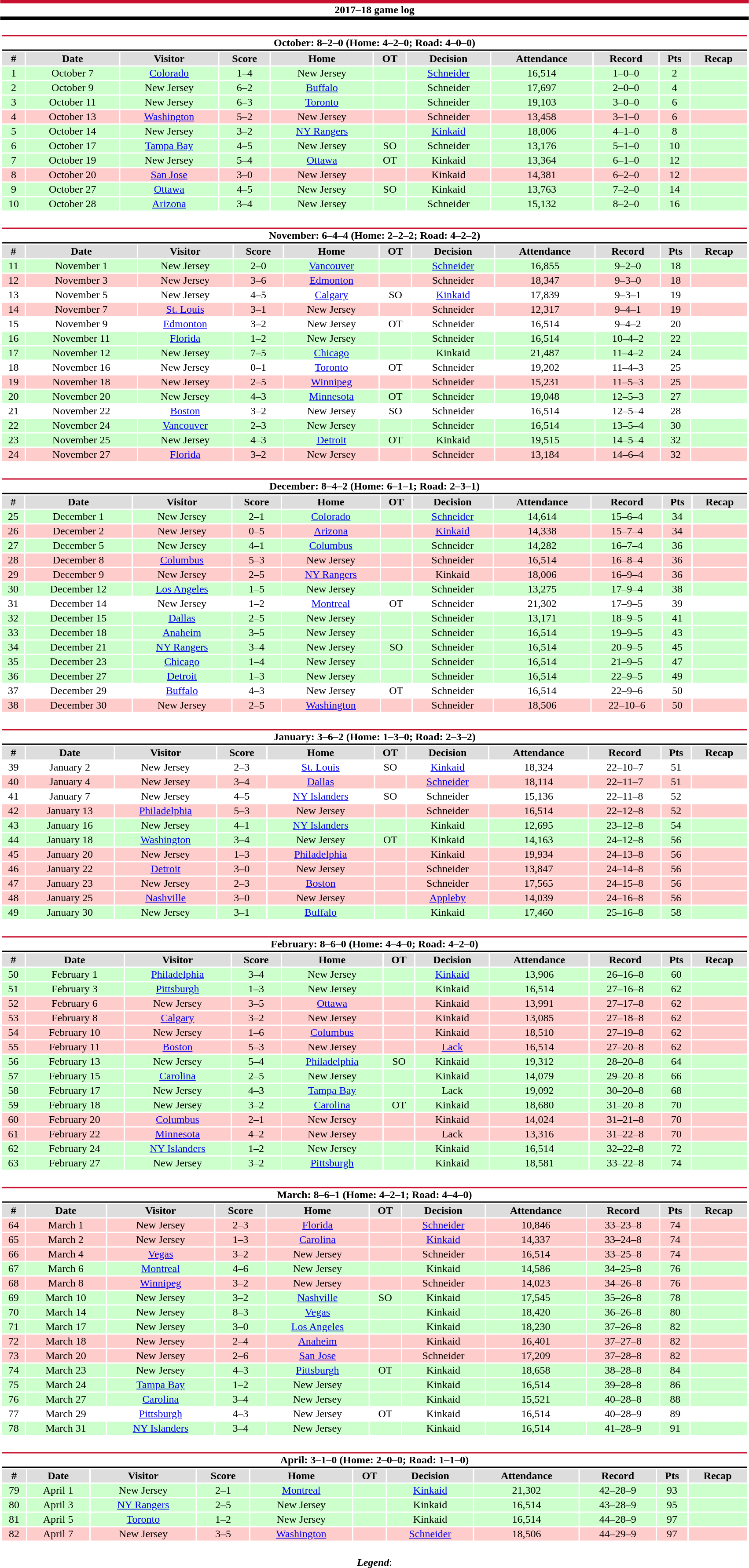<table class="toccolours" style="width:90%; clear:both; margin:1.5em auto; text-align:center;">
<tr>
<th colspan="11" style="background:#FFFFFF; border-top:#C8102E 5px solid; border-bottom:#010101 5px solid;">2017–18 game log</th>
</tr>
<tr>
<td colspan=11><br><table class="toccolours collapsible collapsed" style="width:100%;">
<tr>
<th colspan="11" style="background:#FFFFFF; border-top:#C8102E 2px solid; border-bottom:#010101 2px solid;">October: 8–2–0 (Home: 4–2–0; Road: 4–0–0)</th>
</tr>
<tr style="background:#ddd;">
<th>#</th>
<th>Date</th>
<th>Visitor</th>
<th>Score</th>
<th>Home</th>
<th>OT</th>
<th>Decision</th>
<th>Attendance</th>
<th>Record</th>
<th>Pts</th>
<th>Recap</th>
</tr>
<tr style="background:#cfc;">
<td>1</td>
<td>October 7</td>
<td><a href='#'>Colorado</a></td>
<td>1–4</td>
<td>New Jersey</td>
<td></td>
<td><a href='#'>Schneider</a></td>
<td>16,514</td>
<td>1–0–0</td>
<td>2</td>
<td></td>
</tr>
<tr style="background:#cfc;">
<td>2</td>
<td>October 9</td>
<td>New Jersey</td>
<td>6–2</td>
<td><a href='#'>Buffalo</a></td>
<td></td>
<td>Schneider</td>
<td>17,697</td>
<td>2–0–0</td>
<td>4</td>
<td></td>
</tr>
<tr style="background:#cfc;">
<td>3</td>
<td>October 11</td>
<td>New Jersey</td>
<td>6–3</td>
<td><a href='#'>Toronto</a></td>
<td></td>
<td>Schneider</td>
<td>19,103</td>
<td>3–0–0</td>
<td>6</td>
<td></td>
</tr>
<tr style="background:#fcc;">
<td>4</td>
<td>October 13</td>
<td><a href='#'>Washington</a></td>
<td>5–2</td>
<td>New Jersey</td>
<td></td>
<td>Schneider</td>
<td>13,458</td>
<td>3–1–0</td>
<td>6</td>
<td></td>
</tr>
<tr style="background:#cfc;">
<td>5</td>
<td>October 14</td>
<td>New Jersey</td>
<td>3–2</td>
<td><a href='#'>NY Rangers</a></td>
<td></td>
<td><a href='#'>Kinkaid</a></td>
<td>18,006</td>
<td>4–1–0</td>
<td>8</td>
<td></td>
</tr>
<tr style="background:#cfc;">
<td>6</td>
<td>October 17</td>
<td><a href='#'>Tampa Bay</a></td>
<td>4–5</td>
<td>New Jersey</td>
<td>SO</td>
<td>Schneider</td>
<td>13,176</td>
<td>5–1–0</td>
<td>10</td>
<td></td>
</tr>
<tr style="background:#cfc;">
<td>7</td>
<td>October 19</td>
<td>New Jersey</td>
<td>5–4</td>
<td><a href='#'>Ottawa</a></td>
<td>OT</td>
<td>Kinkaid</td>
<td>13,364</td>
<td>6–1–0</td>
<td>12</td>
<td></td>
</tr>
<tr style="background:#fcc;">
<td>8</td>
<td>October 20</td>
<td><a href='#'>San Jose</a></td>
<td>3–0</td>
<td>New Jersey</td>
<td></td>
<td>Kinkaid</td>
<td>14,381</td>
<td>6–2–0</td>
<td>12</td>
<td></td>
</tr>
<tr style="background:#cfc;">
<td>9</td>
<td>October 27</td>
<td><a href='#'>Ottawa</a></td>
<td>4–5</td>
<td>New Jersey</td>
<td>SO</td>
<td>Kinkaid</td>
<td>13,763</td>
<td>7–2–0</td>
<td>14</td>
<td></td>
</tr>
<tr style="background:#cfc;">
<td>10</td>
<td>October 28</td>
<td><a href='#'>Arizona</a></td>
<td>3–4</td>
<td>New Jersey</td>
<td></td>
<td>Schneider</td>
<td>15,132</td>
<td>8–2–0</td>
<td>16</td>
<td></td>
</tr>
</table>
</td>
</tr>
<tr>
<td colspan=11><br><table class="toccolours collapsible collapsed" style="width:100%;">
<tr>
<th colspan="11" style="background:#FFFFFF; border-top:#C8102E 2px solid; border-bottom:#010101 2px solid;">November: 6–4–4 (Home: 2–2–2; Road: 4–2–2)</th>
</tr>
<tr style="background:#ddd;">
<th>#</th>
<th>Date</th>
<th>Visitor</th>
<th>Score</th>
<th>Home</th>
<th>OT</th>
<th>Decision</th>
<th>Attendance</th>
<th>Record</th>
<th>Pts</th>
<th>Recap</th>
</tr>
<tr style="background:#cfc;">
<td>11</td>
<td>November 1</td>
<td>New Jersey</td>
<td>2–0</td>
<td><a href='#'>Vancouver</a></td>
<td></td>
<td><a href='#'>Schneider</a></td>
<td>16,855</td>
<td>9–2–0</td>
<td>18</td>
<td></td>
</tr>
<tr style="background:#fcc;">
<td>12</td>
<td>November 3</td>
<td>New Jersey</td>
<td>3–6</td>
<td><a href='#'>Edmonton</a></td>
<td></td>
<td>Schneider</td>
<td>18,347</td>
<td>9–3–0</td>
<td>18</td>
<td></td>
</tr>
<tr style="background:#fff;">
<td>13</td>
<td>November 5</td>
<td>New Jersey</td>
<td>4–5</td>
<td><a href='#'>Calgary</a></td>
<td>SO</td>
<td><a href='#'>Kinkaid</a></td>
<td>17,839</td>
<td>9–3–1</td>
<td>19</td>
<td></td>
</tr>
<tr style="background:#fcc;">
<td>14</td>
<td>November 7</td>
<td><a href='#'>St. Louis</a></td>
<td>3–1</td>
<td>New Jersey</td>
<td></td>
<td>Schneider</td>
<td>12,317</td>
<td>9–4–1</td>
<td>19</td>
<td></td>
</tr>
<tr style="background:#fff;">
<td>15</td>
<td>November 9</td>
<td><a href='#'>Edmonton</a></td>
<td>3–2</td>
<td>New Jersey</td>
<td>OT</td>
<td>Schneider</td>
<td>16,514</td>
<td>9–4–2</td>
<td>20</td>
<td></td>
</tr>
<tr style="background:#cfc;">
<td>16</td>
<td>November 11</td>
<td><a href='#'>Florida</a></td>
<td>1–2</td>
<td>New Jersey</td>
<td></td>
<td>Schneider</td>
<td>16,514</td>
<td>10–4–2</td>
<td>22</td>
<td></td>
</tr>
<tr style="background:#cfc;">
<td>17</td>
<td>November 12</td>
<td>New Jersey</td>
<td>7–5</td>
<td><a href='#'>Chicago</a></td>
<td></td>
<td>Kinkaid</td>
<td>21,487</td>
<td>11–4–2</td>
<td>24</td>
<td></td>
</tr>
<tr style="background:#fff;">
<td>18</td>
<td>November 16</td>
<td>New Jersey</td>
<td>0–1</td>
<td><a href='#'>Toronto</a></td>
<td>OT</td>
<td>Schneider</td>
<td>19,202</td>
<td>11–4–3</td>
<td>25</td>
<td></td>
</tr>
<tr style="background:#fcc;">
<td>19</td>
<td>November 18</td>
<td>New Jersey</td>
<td>2–5</td>
<td><a href='#'>Winnipeg</a></td>
<td></td>
<td>Schneider</td>
<td>15,231</td>
<td>11–5–3</td>
<td>25</td>
<td></td>
</tr>
<tr style="background:#cfc;">
<td>20</td>
<td>November 20</td>
<td>New Jersey</td>
<td>4–3</td>
<td><a href='#'>Minnesota</a></td>
<td>OT</td>
<td>Schneider</td>
<td>19,048</td>
<td>12–5–3</td>
<td>27</td>
<td></td>
</tr>
<tr style="background:#fff;">
<td>21</td>
<td>November 22</td>
<td><a href='#'>Boston</a></td>
<td>3–2</td>
<td>New Jersey</td>
<td>SO</td>
<td>Schneider</td>
<td>16,514</td>
<td>12–5–4</td>
<td>28</td>
<td></td>
</tr>
<tr style="background:#cfc;">
<td>22</td>
<td>November 24</td>
<td><a href='#'>Vancouver</a></td>
<td>2–3</td>
<td>New Jersey</td>
<td></td>
<td>Schneider</td>
<td>16,514</td>
<td>13–5–4</td>
<td>30</td>
<td></td>
</tr>
<tr style="background:#cfc;">
<td>23</td>
<td>November 25</td>
<td>New Jersey</td>
<td>4–3</td>
<td><a href='#'>Detroit</a></td>
<td>OT</td>
<td>Kinkaid</td>
<td>19,515</td>
<td>14–5–4</td>
<td>32</td>
<td></td>
</tr>
<tr style="background:#fcc;">
<td>24</td>
<td>November 27</td>
<td><a href='#'>Florida</a></td>
<td>3–2</td>
<td>New Jersey</td>
<td></td>
<td>Schneider</td>
<td>13,184</td>
<td>14–6–4</td>
<td>32</td>
<td></td>
</tr>
</table>
</td>
</tr>
<tr>
<td colspan=11><br><table class="toccolours collapsible collapsed" style="width:100%;">
<tr>
<th colspan="11" style="background:#FFFFFF; border-top:#C8102E 2px solid; border-bottom:#010101 2px solid;">December: 8–4–2 (Home: 6–1–1; Road: 2–3–1)</th>
</tr>
<tr style="background:#ddd;">
<th>#</th>
<th>Date</th>
<th>Visitor</th>
<th>Score</th>
<th>Home</th>
<th>OT</th>
<th>Decision</th>
<th>Attendance</th>
<th>Record</th>
<th>Pts</th>
<th>Recap</th>
</tr>
<tr style="background:#cfc;">
<td>25</td>
<td>December 1</td>
<td>New Jersey</td>
<td>2–1</td>
<td><a href='#'>Colorado</a></td>
<td></td>
<td><a href='#'>Schneider</a></td>
<td>14,614</td>
<td>15–6–4</td>
<td>34</td>
<td></td>
</tr>
<tr style="background:#fcc;">
<td>26</td>
<td>December 2</td>
<td>New Jersey</td>
<td>0–5</td>
<td><a href='#'>Arizona</a></td>
<td></td>
<td><a href='#'>Kinkaid</a></td>
<td>14,338</td>
<td>15–7–4</td>
<td>34</td>
<td></td>
</tr>
<tr style="background:#cfc;">
<td>27</td>
<td>December 5</td>
<td>New Jersey</td>
<td>4–1</td>
<td><a href='#'>Columbus</a></td>
<td></td>
<td>Schneider</td>
<td>14,282</td>
<td>16–7–4</td>
<td>36</td>
<td></td>
</tr>
<tr style="background:#fcc;">
<td>28</td>
<td>December 8</td>
<td><a href='#'>Columbus</a></td>
<td>5–3</td>
<td>New Jersey</td>
<td></td>
<td>Schneider</td>
<td>16,514</td>
<td>16–8–4</td>
<td>36</td>
<td></td>
</tr>
<tr style="background:#fcc;">
<td>29</td>
<td>December 9</td>
<td>New Jersey</td>
<td>2–5</td>
<td><a href='#'>NY Rangers</a></td>
<td></td>
<td>Kinkaid</td>
<td>18,006</td>
<td>16–9–4</td>
<td>36</td>
<td></td>
</tr>
<tr style="background:#cfc;">
<td>30</td>
<td>December 12</td>
<td><a href='#'>Los Angeles</a></td>
<td>1–5</td>
<td>New Jersey</td>
<td></td>
<td>Schneider</td>
<td>13,275</td>
<td>17–9–4</td>
<td>38</td>
<td></td>
</tr>
<tr style="background:#fff;">
<td>31</td>
<td>December 14</td>
<td>New Jersey</td>
<td>1–2</td>
<td><a href='#'>Montreal</a></td>
<td>OT</td>
<td>Schneider</td>
<td>21,302</td>
<td>17–9–5</td>
<td>39</td>
<td></td>
</tr>
<tr style="background:#cfc;">
<td>32</td>
<td>December 15</td>
<td><a href='#'>Dallas</a></td>
<td>2–5</td>
<td>New Jersey</td>
<td></td>
<td>Schneider</td>
<td>13,171</td>
<td>18–9–5</td>
<td>41</td>
<td></td>
</tr>
<tr style="background:#cfc;">
<td>33</td>
<td>December 18</td>
<td><a href='#'>Anaheim</a></td>
<td>3–5</td>
<td>New Jersey</td>
<td></td>
<td>Schneider</td>
<td>16,514</td>
<td>19–9–5</td>
<td>43</td>
<td></td>
</tr>
<tr style="background:#cfc;">
<td>34</td>
<td>December 21</td>
<td><a href='#'>NY Rangers</a></td>
<td>3–4</td>
<td>New Jersey</td>
<td>SO</td>
<td>Schneider</td>
<td>16,514</td>
<td>20–9–5</td>
<td>45</td>
<td></td>
</tr>
<tr style="background:#cfc;">
<td>35</td>
<td>December 23</td>
<td><a href='#'>Chicago</a></td>
<td>1–4</td>
<td>New Jersey</td>
<td></td>
<td>Schneider</td>
<td>16,514</td>
<td>21–9–5</td>
<td>47</td>
<td></td>
</tr>
<tr style="background:#cfc;">
<td>36</td>
<td>December 27</td>
<td><a href='#'>Detroit</a></td>
<td>1–3</td>
<td>New Jersey</td>
<td></td>
<td>Schneider</td>
<td>16,514</td>
<td>22–9–5</td>
<td>49</td>
<td></td>
</tr>
<tr style="background:#fff;">
<td>37</td>
<td>December 29</td>
<td><a href='#'>Buffalo</a></td>
<td>4–3</td>
<td>New Jersey</td>
<td>OT</td>
<td>Schneider</td>
<td>16,514</td>
<td>22–9–6</td>
<td>50</td>
<td></td>
</tr>
<tr style="background:#fcc;">
<td>38</td>
<td>December 30</td>
<td>New Jersey</td>
<td>2–5</td>
<td><a href='#'>Washington</a></td>
<td></td>
<td>Schneider</td>
<td>18,506</td>
<td>22–10–6</td>
<td>50</td>
<td></td>
</tr>
</table>
</td>
</tr>
<tr>
<td colspan=11><br><table class="toccolours collapsible collapsed" style="width:100%;">
<tr>
<th colspan="11" style="background:#FFFFFF; border-top:#C8102E 2px solid; border-bottom:#010101 2px solid;">January: 3–6–2 (Home: 1–3–0; Road: 2–3–2)</th>
</tr>
<tr style="background:#ddd;">
<th>#</th>
<th>Date</th>
<th>Visitor</th>
<th>Score</th>
<th>Home</th>
<th>OT</th>
<th>Decision</th>
<th>Attendance</th>
<th>Record</th>
<th>Pts</th>
<th>Recap</th>
</tr>
<tr style="background:#fff;">
<td>39</td>
<td>January 2</td>
<td>New Jersey</td>
<td>2–3</td>
<td><a href='#'>St. Louis</a></td>
<td>SO</td>
<td><a href='#'>Kinkaid</a></td>
<td>18,324</td>
<td>22–10–7</td>
<td>51</td>
<td></td>
</tr>
<tr style="background:#fcc;">
<td>40</td>
<td>January 4</td>
<td>New Jersey</td>
<td>3–4</td>
<td><a href='#'>Dallas</a></td>
<td></td>
<td><a href='#'>Schneider</a></td>
<td>18,114</td>
<td>22–11–7</td>
<td>51</td>
<td></td>
</tr>
<tr style="background:#fff;">
<td>41</td>
<td>January 7</td>
<td>New Jersey</td>
<td>4–5</td>
<td><a href='#'>NY Islanders</a></td>
<td>SO</td>
<td>Schneider</td>
<td>15,136</td>
<td>22–11–8</td>
<td>52</td>
<td></td>
</tr>
<tr style="background:#fcc;">
<td>42</td>
<td>January 13</td>
<td><a href='#'>Philadelphia</a></td>
<td>5–3</td>
<td>New Jersey</td>
<td></td>
<td>Schneider</td>
<td>16,514</td>
<td>22–12–8</td>
<td>52</td>
<td></td>
</tr>
<tr style="background:#cfc;">
<td>43</td>
<td>January 16</td>
<td>New Jersey</td>
<td>4–1</td>
<td><a href='#'>NY Islanders</a></td>
<td></td>
<td>Kinkaid</td>
<td>12,695</td>
<td>23–12–8</td>
<td>54</td>
<td></td>
</tr>
<tr style="background:#cfc;">
<td>44</td>
<td>January 18</td>
<td><a href='#'>Washington</a></td>
<td>3–4</td>
<td>New Jersey</td>
<td>OT</td>
<td>Kinkaid</td>
<td>14,163</td>
<td>24–12–8</td>
<td>56</td>
<td></td>
</tr>
<tr style="background:#fcc;">
<td>45</td>
<td>January 20</td>
<td>New Jersey</td>
<td>1–3</td>
<td><a href='#'>Philadelphia</a></td>
<td></td>
<td>Kinkaid</td>
<td>19,934</td>
<td>24–13–8</td>
<td>56</td>
<td></td>
</tr>
<tr style="background:#fcc;">
<td>46</td>
<td>January 22</td>
<td><a href='#'>Detroit</a></td>
<td>3–0</td>
<td>New Jersey</td>
<td></td>
<td>Schneider</td>
<td>13,847</td>
<td>24–14–8</td>
<td>56</td>
<td></td>
</tr>
<tr style="background:#fcc;">
<td>47</td>
<td>January 23</td>
<td>New Jersey</td>
<td>2–3</td>
<td><a href='#'>Boston</a></td>
<td></td>
<td>Schneider</td>
<td>17,565</td>
<td>24–15–8</td>
<td>56</td>
<td></td>
</tr>
<tr style="background:#fcc;">
<td>48</td>
<td>January 25</td>
<td><a href='#'>Nashville</a></td>
<td>3–0</td>
<td>New Jersey</td>
<td></td>
<td><a href='#'>Appleby</a></td>
<td>14,039</td>
<td>24–16–8</td>
<td>56</td>
<td></td>
</tr>
<tr style="background:#cfc;">
<td>49</td>
<td>January 30</td>
<td>New Jersey</td>
<td>3–1</td>
<td><a href='#'>Buffalo</a></td>
<td></td>
<td>Kinkaid</td>
<td>17,460</td>
<td>25–16–8</td>
<td>58</td>
<td></td>
</tr>
</table>
</td>
</tr>
<tr>
<td colspan=11><br><table class="toccolours collapsible collapsed" style="width:100%;">
<tr>
<th colspan="11" style="background:#FFFFFF; border-top:#C8102E 2px solid; border-bottom:#010101 2px solid;">February: 8–6–0 (Home: 4–4–0; Road: 4–2–0)</th>
</tr>
<tr style="background:#ddd;">
<th>#</th>
<th>Date</th>
<th>Visitor</th>
<th>Score</th>
<th>Home</th>
<th>OT</th>
<th>Decision</th>
<th>Attendance</th>
<th>Record</th>
<th>Pts</th>
<th>Recap</th>
</tr>
<tr style="background:#cfc;">
<td>50</td>
<td>February 1</td>
<td><a href='#'>Philadelphia</a></td>
<td>3–4</td>
<td>New Jersey</td>
<td></td>
<td><a href='#'>Kinkaid</a></td>
<td>13,906</td>
<td>26–16–8</td>
<td>60</td>
<td></td>
</tr>
<tr style="background:#cfc;">
<td>51</td>
<td>February 3</td>
<td><a href='#'>Pittsburgh</a></td>
<td>1–3</td>
<td>New Jersey</td>
<td></td>
<td>Kinkaid</td>
<td>16,514</td>
<td>27–16–8</td>
<td>62</td>
<td></td>
</tr>
<tr style="background:#fcc;">
<td>52</td>
<td>February 6</td>
<td>New Jersey</td>
<td>3–5</td>
<td><a href='#'>Ottawa</a></td>
<td></td>
<td>Kinkaid</td>
<td>13,991</td>
<td>27–17–8</td>
<td>62</td>
<td></td>
</tr>
<tr style="background:#fcc;">
<td>53</td>
<td>February 8</td>
<td><a href='#'>Calgary</a></td>
<td>3–2</td>
<td>New Jersey</td>
<td></td>
<td>Kinkaid</td>
<td>13,085</td>
<td>27–18–8</td>
<td>62</td>
<td></td>
</tr>
<tr style="background:#fcc;">
<td>54</td>
<td>February 10</td>
<td>New Jersey</td>
<td>1–6</td>
<td><a href='#'>Columbus</a></td>
<td></td>
<td>Kinkaid</td>
<td>18,510</td>
<td>27–19–8</td>
<td>62</td>
<td></td>
</tr>
<tr style="background:#fcc;">
<td>55</td>
<td>February 11</td>
<td><a href='#'>Boston</a></td>
<td>5–3</td>
<td>New Jersey</td>
<td></td>
<td><a href='#'>Lack</a></td>
<td>16,514</td>
<td>27–20–8</td>
<td>62</td>
<td></td>
</tr>
<tr style="background:#cfc;">
<td>56</td>
<td>February 13</td>
<td>New Jersey</td>
<td>5–4</td>
<td><a href='#'>Philadelphia</a></td>
<td>SO</td>
<td>Kinkaid</td>
<td>19,312</td>
<td>28–20–8</td>
<td>64</td>
<td></td>
</tr>
<tr style="background:#cfc;">
<td>57</td>
<td>February 15</td>
<td><a href='#'>Carolina</a></td>
<td>2–5</td>
<td>New Jersey</td>
<td></td>
<td>Kinkaid</td>
<td>14,079</td>
<td>29–20–8</td>
<td>66</td>
<td></td>
</tr>
<tr style="background:#cfc;">
<td>58</td>
<td>February 17</td>
<td>New Jersey</td>
<td>4–3</td>
<td><a href='#'>Tampa Bay</a></td>
<td></td>
<td>Lack</td>
<td>19,092</td>
<td>30–20–8</td>
<td>68</td>
<td></td>
</tr>
<tr style="background:#cfc;">
<td>59</td>
<td>February 18</td>
<td>New Jersey</td>
<td>3–2</td>
<td><a href='#'>Carolina</a></td>
<td>OT</td>
<td>Kinkaid</td>
<td>18,680</td>
<td>31–20–8</td>
<td>70</td>
<td></td>
</tr>
<tr style="background:#fcc;">
<td>60</td>
<td>February 20</td>
<td><a href='#'>Columbus</a></td>
<td>2–1</td>
<td>New Jersey</td>
<td></td>
<td>Kinkaid</td>
<td>14,024</td>
<td>31–21–8</td>
<td>70</td>
<td></td>
</tr>
<tr style="background:#fcc;">
<td>61</td>
<td>February 22</td>
<td><a href='#'>Minnesota</a></td>
<td>4–2</td>
<td>New Jersey</td>
<td></td>
<td>Lack</td>
<td>13,316</td>
<td>31–22–8</td>
<td>70</td>
<td></td>
</tr>
<tr style="background:#cfc;">
<td>62</td>
<td>February 24</td>
<td><a href='#'>NY Islanders</a></td>
<td>1–2</td>
<td>New Jersey</td>
<td></td>
<td>Kinkaid</td>
<td>16,514</td>
<td>32–22–8</td>
<td>72</td>
<td></td>
</tr>
<tr style="background:#cfc;">
<td>63</td>
<td>February 27</td>
<td>New Jersey</td>
<td>3–2</td>
<td><a href='#'>Pittsburgh</a></td>
<td></td>
<td>Kinkaid</td>
<td>18,581</td>
<td>33–22–8</td>
<td>74</td>
<td></td>
</tr>
</table>
</td>
</tr>
<tr>
<td colspan=11><br><table class="toccolours collapsible collapsed" style="width:100%;">
<tr>
<th colspan="11" style="background:#FFFFFF; border-top:#C8102E 2px solid; border-bottom:#010101 2px solid;">March: 8–6–1 (Home: 4–2–1; Road: 4–4–0)</th>
</tr>
<tr style="background:#ddd;">
<th>#</th>
<th>Date</th>
<th>Visitor</th>
<th>Score</th>
<th>Home</th>
<th>OT</th>
<th>Decision</th>
<th>Attendance</th>
<th>Record</th>
<th>Pts</th>
<th>Recap</th>
</tr>
<tr style="background:#fcc;">
<td>64</td>
<td>March 1</td>
<td>New Jersey</td>
<td>2–3</td>
<td><a href='#'>Florida</a></td>
<td></td>
<td><a href='#'>Schneider</a></td>
<td>10,846</td>
<td>33–23–8</td>
<td>74</td>
<td></td>
</tr>
<tr style="background:#fcc;">
<td>65</td>
<td>March 2</td>
<td>New Jersey</td>
<td>1–3</td>
<td><a href='#'>Carolina</a></td>
<td></td>
<td><a href='#'>Kinkaid</a></td>
<td>14,337</td>
<td>33–24–8</td>
<td>74</td>
<td></td>
</tr>
<tr style="background:#fcc;">
<td>66</td>
<td>March 4</td>
<td><a href='#'>Vegas</a></td>
<td>3–2</td>
<td>New Jersey</td>
<td></td>
<td>Schneider</td>
<td>16,514</td>
<td>33–25–8</td>
<td>74</td>
<td></td>
</tr>
<tr style="background:#cfc;">
<td>67</td>
<td>March 6</td>
<td><a href='#'>Montreal</a></td>
<td>4–6</td>
<td>New Jersey</td>
<td></td>
<td>Kinkaid</td>
<td>14,586</td>
<td>34–25–8</td>
<td>76</td>
<td></td>
</tr>
<tr style="background:#fcc;">
<td>68</td>
<td>March 8</td>
<td><a href='#'>Winnipeg</a></td>
<td>3–2</td>
<td>New Jersey</td>
<td></td>
<td>Schneider</td>
<td>14,023</td>
<td>34–26–8</td>
<td>76</td>
<td></td>
</tr>
<tr style="background:#cfc;">
<td>69</td>
<td>March 10</td>
<td>New Jersey</td>
<td>3–2</td>
<td><a href='#'>Nashville</a></td>
<td>SO</td>
<td>Kinkaid</td>
<td>17,545</td>
<td>35–26–8</td>
<td>78</td>
<td></td>
</tr>
<tr style="background:#cfc;">
<td>70</td>
<td>March 14</td>
<td>New Jersey</td>
<td>8–3</td>
<td><a href='#'>Vegas</a></td>
<td></td>
<td>Kinkaid</td>
<td>18,420</td>
<td>36–26–8</td>
<td>80</td>
<td></td>
</tr>
<tr style="background:#cfc;">
<td>71</td>
<td>March 17</td>
<td>New Jersey</td>
<td>3–0</td>
<td><a href='#'>Los Angeles</a></td>
<td></td>
<td>Kinkaid</td>
<td>18,230</td>
<td>37–26–8</td>
<td>82</td>
<td></td>
</tr>
<tr style="background:#fcc;">
<td>72</td>
<td>March 18</td>
<td>New Jersey</td>
<td>2–4</td>
<td><a href='#'>Anaheim</a></td>
<td></td>
<td>Kinkaid</td>
<td>16,401</td>
<td>37–27–8</td>
<td>82</td>
<td></td>
</tr>
<tr style="background:#fcc;">
<td>73</td>
<td>March 20</td>
<td>New Jersey</td>
<td>2–6</td>
<td><a href='#'>San Jose</a></td>
<td></td>
<td>Schneider</td>
<td>17,209</td>
<td>37–28–8</td>
<td>82</td>
<td></td>
</tr>
<tr style="background:#cfc;">
<td>74</td>
<td>March 23</td>
<td>New Jersey</td>
<td>4–3</td>
<td><a href='#'>Pittsburgh</a></td>
<td>OT</td>
<td>Kinkaid</td>
<td>18,658</td>
<td>38–28–8</td>
<td>84</td>
<td></td>
</tr>
<tr style="background:#cfc;">
<td>75</td>
<td>March 24</td>
<td><a href='#'>Tampa Bay</a></td>
<td>1–2</td>
<td>New Jersey</td>
<td></td>
<td>Kinkaid</td>
<td>16,514</td>
<td>39–28–8</td>
<td>86</td>
<td></td>
</tr>
<tr style="background:#cfc;">
<td>76</td>
<td>March 27</td>
<td><a href='#'>Carolina</a></td>
<td>3–4</td>
<td>New Jersey</td>
<td></td>
<td>Kinkaid</td>
<td>15,521</td>
<td>40–28–8</td>
<td>88</td>
<td></td>
</tr>
<tr style="background:#fff;">
<td>77</td>
<td>March 29</td>
<td><a href='#'>Pittsburgh</a></td>
<td>4–3</td>
<td>New Jersey</td>
<td>OT</td>
<td>Kinkaid</td>
<td>16,514</td>
<td>40–28–9</td>
<td>89</td>
<td></td>
</tr>
<tr style="background:#cfc;">
<td>78</td>
<td>March 31</td>
<td><a href='#'>NY Islanders</a></td>
<td>3–4</td>
<td>New Jersey</td>
<td></td>
<td>Kinkaid</td>
<td>16,514</td>
<td>41–28–9</td>
<td>91</td>
<td></td>
</tr>
</table>
</td>
</tr>
<tr>
<td colspan=11><br><table class="toccolours collapsible collapsed" style="width:100%;">
<tr>
<th colspan="11" style="background:#FFFFFF; border-top:#C8102E 2px solid; border-bottom:#010101 2px solid;">April: 3–1–0 (Home: 2–0–0; Road: 1–1–0)</th>
</tr>
<tr style="background:#ddd;">
<th>#</th>
<th>Date</th>
<th>Visitor</th>
<th>Score</th>
<th>Home</th>
<th>OT</th>
<th>Decision</th>
<th>Attendance</th>
<th>Record</th>
<th>Pts</th>
<th>Recap</th>
</tr>
<tr style="background:#cfc;">
<td>79</td>
<td>April 1</td>
<td>New Jersey</td>
<td>2–1</td>
<td><a href='#'>Montreal</a></td>
<td></td>
<td><a href='#'>Kinkaid</a></td>
<td>21,302</td>
<td>42–28–9</td>
<td>93</td>
<td></td>
</tr>
<tr style="background:#cfc;">
<td>80</td>
<td>April 3</td>
<td><a href='#'>NY Rangers</a></td>
<td>2–5</td>
<td>New Jersey</td>
<td></td>
<td>Kinkaid</td>
<td>16,514</td>
<td>43–28–9</td>
<td>95</td>
<td></td>
</tr>
<tr style="background:#cfc;">
<td>81</td>
<td>April 5</td>
<td><a href='#'>Toronto</a></td>
<td>1–2</td>
<td>New Jersey</td>
<td></td>
<td>Kinkaid</td>
<td>16,514</td>
<td>44–28–9</td>
<td>97</td>
<td></td>
</tr>
<tr style="background:#fcc;">
<td>82</td>
<td>April 7</td>
<td>New Jersey</td>
<td>3–5</td>
<td><a href='#'>Washington</a></td>
<td></td>
<td><a href='#'>Schneider</a></td>
<td>18,506</td>
<td>44–29–9</td>
<td>97</td>
<td></td>
</tr>
</table>
</td>
</tr>
<tr>
<td colspan="11" style="text-align:center;"><br><strong><em>Legend</em></strong>:


</td>
</tr>
</table>
